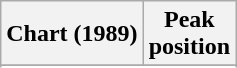<table class="wikitable sortable">
<tr>
<th align="left">Chart (1989)</th>
<th align="center">Peak<br>position</th>
</tr>
<tr>
</tr>
<tr>
</tr>
</table>
